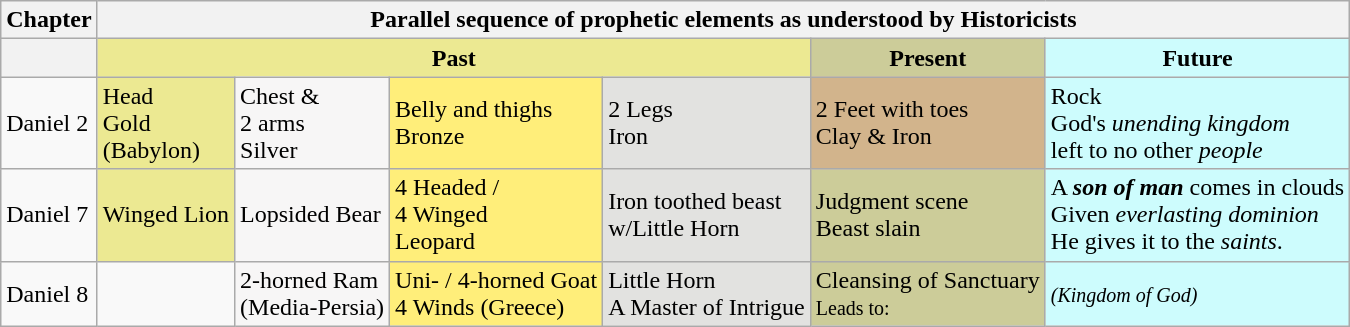<table class="wikitable">
<tr>
<th>Chapter</th>
<th colspan=6>Parallel sequence of prophetic elements as understood by Historicists</th>
</tr>
<tr>
<th></th>
<th style="background: #ece992;" colspan=4>Past</th>
<th style="background:#cc9;">Present</th>
<th style="background: #cdfcfd;">Future</th>
</tr>
<tr>
<td>Daniel 2</td>
<td style="background: #ece992;">Head<br>Gold<br>(Babylon)</td>
<td style="background: #f7f6f6;">Chest & <br>2 arms<br>Silver</td>
<td style="background: #ffee7a;">Belly and thighs<br>Bronze</td>
<td style="background: #e2e2e0;">2 Legs<br>Iron</td>
<td style="background:tan;">2 Feet with toes<br>Clay & Iron</td>
<td style="background: #cdfcfd;">Rock<br>God's <em>unending kingdom</em><br>left to no other <em>people</em></td>
</tr>
<tr>
<td>Daniel 7</td>
<td style="background: #ece992;">Winged Lion</td>
<td style="background: #f7f6f6;">Lopsided Bear</td>
<td style="background: #ffee7a;">4 Headed /<br>4 Winged<br>Leopard</td>
<td style="background: #e2e2e0;">Iron toothed beast<br>w/Little Horn</td>
<td style="background:#cc9;">Judgment scene<br>Beast slain</td>
<td style="background: #cdfcfd;">A <strong><em>son of man</em></strong> comes in clouds<br>Given <em>everlasting dominion</em><br>He gives it to the <em>saints</em>.</td>
</tr>
<tr>
<td>Daniel 8</td>
<td></td>
<td style="background: #f7f6f6;">2-horned Ram<br>(Media-Persia)</td>
<td style="background: #ffee7a;">Uni- / 4-horned Goat<br>4 Winds (Greece)</td>
<td style="background: #e2e2e0;">Little Horn<br>A Master of Intrigue</td>
<td style="background:#cc9;">Cleansing of Sanctuary<br><small>Leads to:</small></td>
<td style="background: #cdfcfd;"><small><em>(Kingdom of God)</em></small></td>
</tr>
</table>
